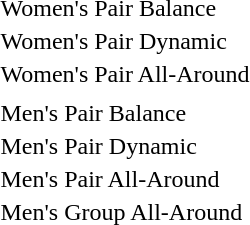<table>
<tr>
<td>Women's Pair Balance</td>
<td></td>
<td></td>
<td></td>
</tr>
<tr>
<td>Women's Pair Dynamic</td>
<td></td>
<td></td>
<td></td>
</tr>
<tr>
<td>Women's Pair All-Around</td>
<td></td>
<td></td>
<td></td>
</tr>
<tr>
<td></td>
<td></td>
<td></td>
<td></td>
</tr>
<tr>
<td>Men's Pair Balance</td>
<td></td>
<td></td>
<td></td>
</tr>
<tr>
<td>Men's Pair Dynamic</td>
<td></td>
<td></td>
<td></td>
</tr>
<tr>
<td>Men's Pair All-Around</td>
<td></td>
<td></td>
<td></td>
</tr>
<tr>
<td>Men's Group All-Around</td>
<td></td>
<td></td>
<td></td>
</tr>
</table>
